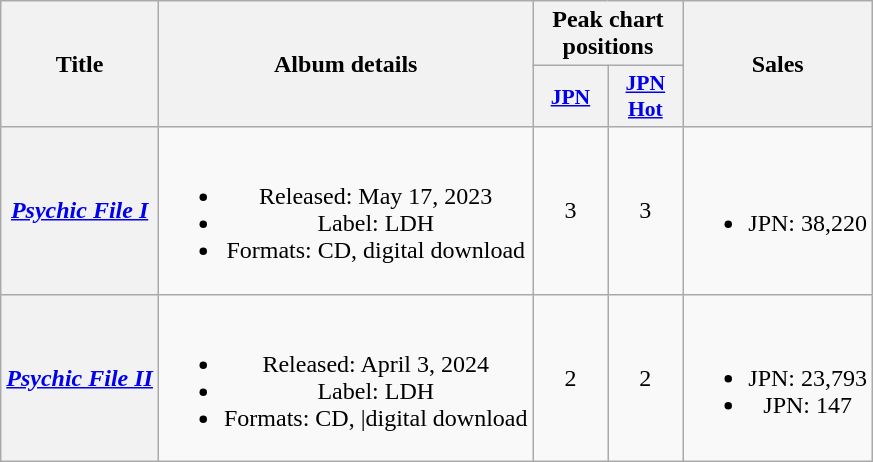<table class="wikitable plainrowheaders" style="text-align:center;">
<tr>
<th scope="col" rowspan="2">Title</th>
<th scope="col" rowspan="2">Album details</th>
<th scope="col" colspan="2">Peak chart positions</th>
<th scope="col" rowspan="2">Sales</th>
</tr>
<tr>
<th scope="col" style="font-size:90%; width:3em"><a href='#'>JPN</a><br></th>
<th scope="col" style="font-size:90%; width:3em"><a href='#'>JPN<br>Hot</a><br></th>
</tr>
<tr>
<th scope="row"><em><a href='#'>Psychic File I</a></em></th>
<td><br><ul><li>Released: May 17, 2023</li><li>Label: LDH</li><li>Formats: CD, digital download</li></ul></td>
<td>3</td>
<td>3</td>
<td><br><ul><li>JPN: 38,220 </li></ul></td>
</tr>
<tr>
<th scope="row"><em><a href='#'>Psychic File II</a></em></th>
<td><br><ul><li>Released: April 3, 2024</li><li>Label: LDH</li><li>Formats: CD, |digital download</li></ul></td>
<td>2</td>
<td>2</td>
<td><br><ul><li>JPN: 23,793 </li><li>JPN: 147 </li></ul></td>
</tr>
</table>
